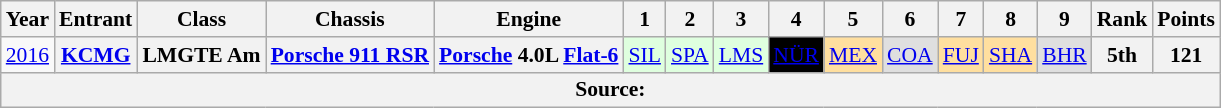<table class="wikitable" style="text-align:center; font-size:90%">
<tr>
<th>Year</th>
<th>Entrant</th>
<th>Class</th>
<th>Chassis</th>
<th>Engine</th>
<th>1</th>
<th>2</th>
<th>3</th>
<th>4</th>
<th>5</th>
<th>6</th>
<th>7</th>
<th>8</th>
<th>9</th>
<th>Rank</th>
<th>Points</th>
</tr>
<tr>
<td><a href='#'>2016</a></td>
<th><a href='#'>KCMG</a></th>
<th>LMGTE Am</th>
<th><a href='#'>Porsche 911 RSR</a></th>
<th><a href='#'>Porsche</a> 4.0L <a href='#'>Flat-6</a></th>
<td style="background:#DFFFDF;"><a href='#'>SIL</a><br></td>
<td style="background:#DFFFDF;"><a href='#'>SPA</a><br></td>
<td style="background:#DFFFDF;"><a href='#'>LMS</a><br></td>
<td style="background:#000000;color:white"><a href='#'><span>NÜR</span></a><br></td>
<td style="background:#FFDF9F;"><a href='#'>MEX</a><br></td>
<td style="background:#DFDFDF;"><a href='#'>COA</a><br></td>
<td style="background:#FFDF9F;"><a href='#'>FUJ</a><br></td>
<td style="background:#FFDF9F;"><a href='#'>SHA</a><br></td>
<td style="background:#DFDFDF;"><a href='#'>BHR</a><br></td>
<th>5th</th>
<th>121</th>
</tr>
<tr>
<th colspan="16">Source:</th>
</tr>
</table>
